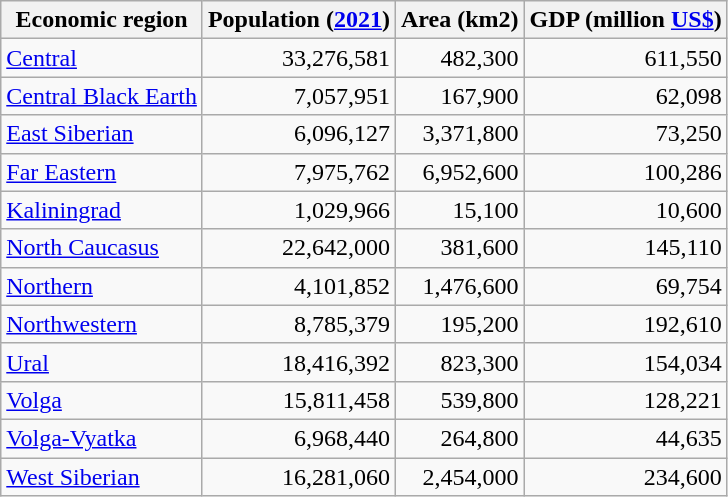<table class="wikitable sortable">
<tr>
<th>Economic region</th>
<th>Population (<a href='#'>2021</a>)</th>
<th>Area (km2)</th>
<th>GDP (million <a href='#'>US$</a>)</th>
</tr>
<tr>
<td><a href='#'>Central</a></td>
<td align=right>33,276,581</td>
<td align=right>482,300</td>
<td align=right>611,550</td>
</tr>
<tr>
<td><a href='#'>Central Black Earth</a></td>
<td align=right>7,057,951</td>
<td align=right>167,900</td>
<td align=right>62,098</td>
</tr>
<tr>
<td><a href='#'>East Siberian</a></td>
<td align=right>6,096,127</td>
<td align=right>3,371,800</td>
<td align=right>73,250</td>
</tr>
<tr>
<td><a href='#'>Far Eastern</a></td>
<td align=right>7,975,762</td>
<td align=right>6,952,600</td>
<td align=right>100,286</td>
</tr>
<tr>
<td><a href='#'>Kaliningrad</a></td>
<td align=right>1,029,966</td>
<td align=right>15,100</td>
<td align=right>10,600</td>
</tr>
<tr>
<td><a href='#'>North Caucasus</a></td>
<td align=right>22,642,000</td>
<td align=right>381,600</td>
<td align=right>145,110</td>
</tr>
<tr>
<td><a href='#'>Northern</a></td>
<td align=right>4,101,852</td>
<td align=right>1,476,600</td>
<td align=right>69,754</td>
</tr>
<tr>
<td><a href='#'>Northwestern</a></td>
<td align=right>8,785,379</td>
<td align=right>195,200</td>
<td align=right>192,610</td>
</tr>
<tr>
<td><a href='#'>Ural</a></td>
<td align=right>18,416,392</td>
<td align=right>823,300</td>
<td align=right>154,034</td>
</tr>
<tr>
<td><a href='#'>Volga</a></td>
<td align=right>15,811,458</td>
<td align=right>539,800</td>
<td align=right>128,221</td>
</tr>
<tr>
<td><a href='#'>Volga-Vyatka</a></td>
<td align=right>6,968,440</td>
<td align=right>264,800</td>
<td align=right>44,635</td>
</tr>
<tr>
<td><a href='#'>West Siberian</a></td>
<td align=right>16,281,060</td>
<td align=right>2,454,000</td>
<td align=right>234,600</td>
</tr>
</table>
